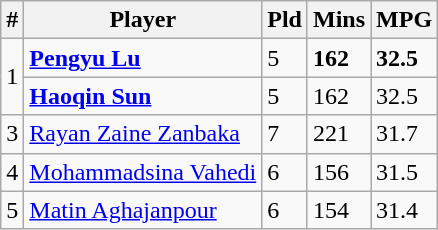<table class=wikitable>
<tr>
<th>#</th>
<th>Player</th>
<th>Pld</th>
<th>Mins</th>
<th>MPG</th>
</tr>
<tr>
<td rowspan=2>1</td>
<td> <strong><a href='#'>Pengyu Lu</a></strong></td>
<td>5</td>
<td><strong>162</strong></td>
<td><strong>32.5</strong></td>
</tr>
<tr>
<td> <strong><a href='#'>Haoqin Sun</a> </strong></td>
<td>5</td>
<td>162</td>
<td>32.5</td>
</tr>
<tr>
<td>3</td>
<td> <a href='#'>Rayan Zaine Zanbaka</a></td>
<td>7</td>
<td>221</td>
<td>31.7</td>
</tr>
<tr>
<td>4</td>
<td> <a href='#'>Mohammadsina Vahedi</a></td>
<td>6</td>
<td>156</td>
<td>31.5</td>
</tr>
<tr>
<td>5</td>
<td> <a href='#'>Matin Aghajanpour</a></td>
<td>6</td>
<td>154</td>
<td>31.4</td>
</tr>
</table>
